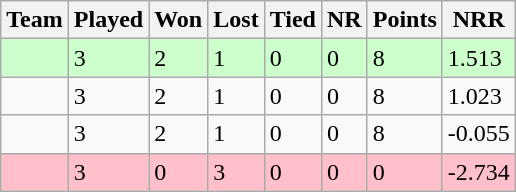<table class="wikitable">
<tr>
<th>Team</th>
<th>Played</th>
<th>Won</th>
<th>Lost</th>
<th>Tied</th>
<th>NR</th>
<th>Points</th>
<th>NRR</th>
</tr>
<tr style="background:#ccffcc">
<td></td>
<td>3</td>
<td>2</td>
<td>1</td>
<td>0</td>
<td>0</td>
<td>8</td>
<td>1.513</td>
</tr>
<tr>
<td></td>
<td>3</td>
<td>2</td>
<td>1</td>
<td>0</td>
<td>0</td>
<td>8</td>
<td>1.023</td>
</tr>
<tr>
<td></td>
<td>3</td>
<td>2</td>
<td>1</td>
<td>0</td>
<td>0</td>
<td>8</td>
<td>-0.055</td>
</tr>
<tr style="background:pink">
<td></td>
<td>3</td>
<td>0</td>
<td>3</td>
<td>0</td>
<td>0</td>
<td>0</td>
<td>-2.734</td>
</tr>
</table>
